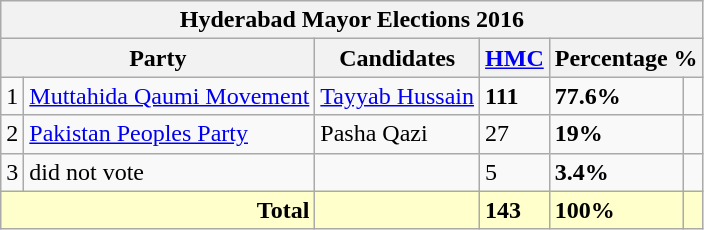<table class="wikitable">
<tr>
<th colspan="6">Hyderabad Mayor Elections 2016</th>
</tr>
<tr>
<th colspan="2">Party</th>
<th>Candidates</th>
<th><a href='#'>HMC</a></th>
<th colspan="2">Percentage %</th>
</tr>
<tr>
<td>1</td>
<td> <a href='#'>Muttahida Qaumi Movement</a></td>
<td><a href='#'>Tayyab Hussain</a></td>
<td><strong>111</strong></td>
<td><strong>77.6%</strong></td>
<td></td>
</tr>
<tr>
<td>2</td>
<td> <a href='#'>Pakistan Peoples Party</a></td>
<td>Pasha Qazi</td>
<td>27</td>
<td><strong>19%</strong></td>
<td></td>
</tr>
<tr>
<td>3</td>
<td>did not vote</td>
<td></td>
<td>5</td>
<td><strong>3.4%</strong></td>
<td></td>
</tr>
<tr style="border: 1px solid black; background: #ffffcc;">
<td colspan="2" align=right><strong>Total</strong></td>
<td></td>
<td><strong>143</strong></td>
<td><strong>100%</strong></td>
<td></td>
</tr>
</table>
